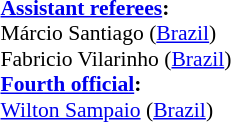<table width=50% style="font-size: 90%">
<tr>
<td><br><strong><a href='#'>Assistant referees</a>:</strong>
<br>Márcio Santiago (<a href='#'>Brazil</a>)
<br>Fabricio Vilarinho (<a href='#'>Brazil</a>)
<br><strong><a href='#'>Fourth official</a>:</strong>
<br><a href='#'>Wilton Sampaio</a> (<a href='#'>Brazil</a>)</td>
</tr>
</table>
